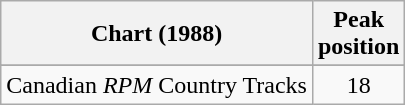<table class="wikitable sortable">
<tr>
<th align="left">Chart (1988)</th>
<th align="center">Peak<br>position</th>
</tr>
<tr>
</tr>
<tr>
<td align="left">Canadian <em>RPM</em> Country Tracks</td>
<td align="center">18</td>
</tr>
</table>
